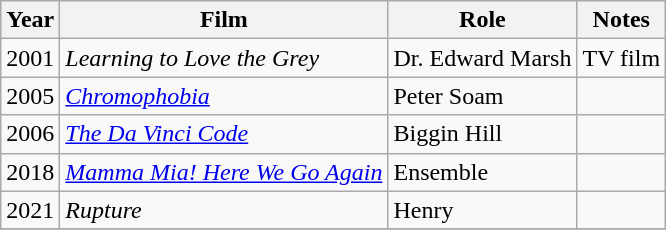<table class="wikitable">
<tr>
<th>Year</th>
<th>Film</th>
<th>Role</th>
<th>Notes</th>
</tr>
<tr>
<td>2001</td>
<td><em>Learning to Love the Grey</em></td>
<td>Dr. Edward Marsh</td>
<td>TV film</td>
</tr>
<tr>
<td>2005</td>
<td><em><a href='#'>Chromophobia</a></em></td>
<td>Peter Soam</td>
<td></td>
</tr>
<tr>
<td>2006</td>
<td><em><a href='#'>The Da Vinci Code</a></em></td>
<td>Biggin Hill</td>
<td></td>
</tr>
<tr>
<td>2018</td>
<td><em><a href='#'>Mamma Mia! Here We Go Again</a></em></td>
<td>Ensemble</td>
<td></td>
</tr>
<tr>
<td>2021</td>
<td><em>Rupture</em></td>
<td>Henry</td>
<td></td>
</tr>
<tr>
</tr>
</table>
